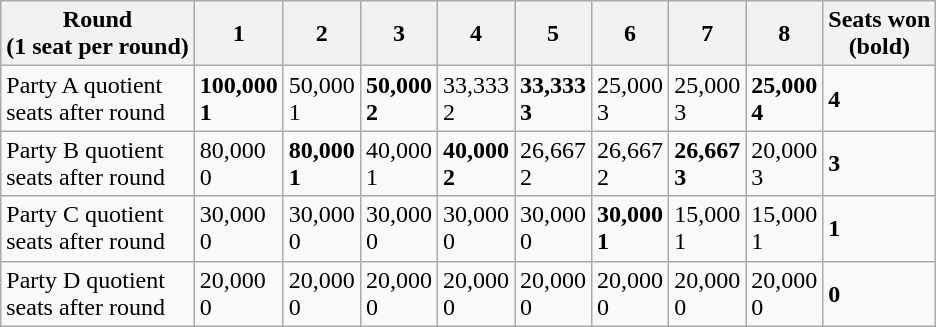<table class="wikitable">
<tr>
<th>Round <br>(1 seat per round)</th>
<th>1</th>
<th>2</th>
<th>3</th>
<th>4</th>
<th>5</th>
<th>6</th>
<th>7</th>
<th>8</th>
<th>Seats won <br>(bold)</th>
</tr>
<tr>
<td>Party A quotient <br>seats after round</td>
<td><strong>100,000<br>1</strong></td>
<td>50,000<br>1</td>
<td><strong>50,000<br>2</strong></td>
<td>33,333<br>2</td>
<td><strong>33,333<br>3</strong></td>
<td>25,000<br>3</td>
<td>25,000<br>3</td>
<td><strong>25,000<br>4</strong></td>
<td><strong>4</strong></td>
</tr>
<tr>
<td>Party B quotient <br>seats after round</td>
<td>80,000<br>0</td>
<td><strong>80,000<br>1</strong></td>
<td>40,000<br>1</td>
<td><strong>40,000<br>2</strong></td>
<td>26,667<br>2</td>
<td>26,667<br>2</td>
<td><strong>26,667<br>3</strong></td>
<td>20,000<br>3</td>
<td><strong>3</strong></td>
</tr>
<tr>
<td>Party C quotient <br>seats after round</td>
<td>30,000<br>0</td>
<td>30,000<br>0</td>
<td>30,000<br>0</td>
<td>30,000<br>0</td>
<td>30,000<br>0</td>
<td><strong>30,000<br>1</strong></td>
<td>15,000<br>1</td>
<td>15,000<br>1</td>
<td><strong>1</strong></td>
</tr>
<tr>
<td>Party D quotient <br>seats after round</td>
<td>20,000<br>0</td>
<td>20,000<br>0</td>
<td>20,000<br>0</td>
<td>20,000<br>0</td>
<td>20,000<br>0</td>
<td>20,000<br>0</td>
<td>20,000<br>0</td>
<td>20,000<br>0</td>
<td><strong>0</strong></td>
</tr>
</table>
